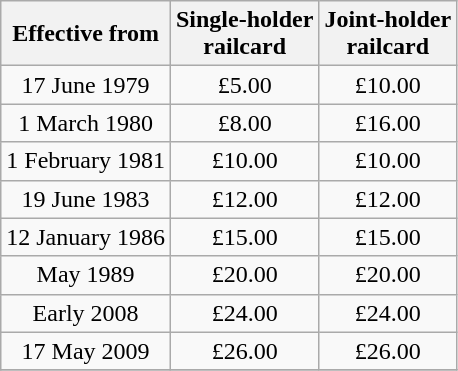<table class="wikitable">
<tr>
<th>Effective from</th>
<th>Single-holder<br>railcard</th>
<th>Joint-holder<br>railcard</th>
</tr>
<tr>
<td align="center">17 June 1979</td>
<td align="center">£5.00</td>
<td align="center">£10.00</td>
</tr>
<tr>
<td align="center">1 March 1980</td>
<td align="center">£8.00</td>
<td align="center">£16.00</td>
</tr>
<tr>
<td align="center">1 February 1981</td>
<td align="center">£10.00</td>
<td align="center">£10.00</td>
</tr>
<tr>
<td align="center">19 June 1983</td>
<td align="center">£12.00</td>
<td align="center">£12.00</td>
</tr>
<tr>
<td align="center">12 January 1986</td>
<td align="center">£15.00</td>
<td align="center">£15.00</td>
</tr>
<tr>
<td align="center">May 1989</td>
<td align="center">£20.00</td>
<td align="center">£20.00</td>
</tr>
<tr>
<td align="center">Early 2008</td>
<td align="center">£24.00</td>
<td align="center">£24.00</td>
</tr>
<tr>
<td align="center">17 May 2009</td>
<td align="center">£26.00</td>
<td align="center">£26.00</td>
</tr>
<tr>
</tr>
</table>
